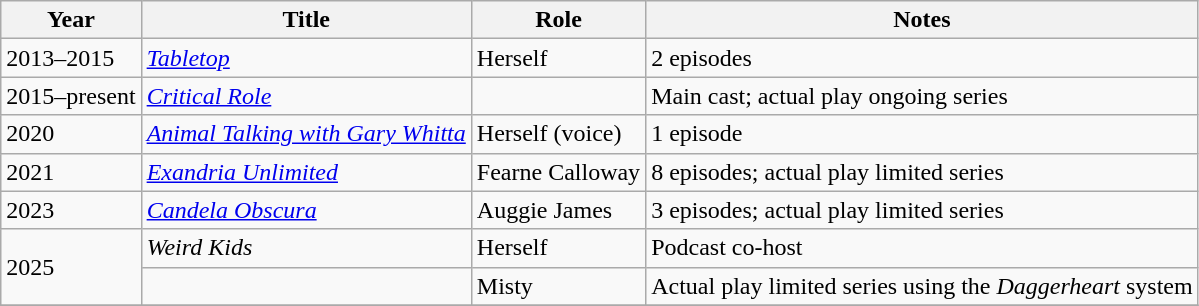<table class="wikitable sortable">
<tr>
<th>Year</th>
<th>Title</th>
<th>Role</th>
<th class="unsortable">Notes</th>
</tr>
<tr>
<td>2013–2015</td>
<td><em><a href='#'>Tabletop</a></em></td>
<td>Herself</td>
<td>2 episodes</td>
</tr>
<tr>
<td>2015–present</td>
<td><em><a href='#'>Critical Role</a></em></td>
<td></td>
<td>Main cast; actual play ongoing series</td>
</tr>
<tr>
<td>2020</td>
<td><em><a href='#'>Animal Talking with Gary Whitta</a></em></td>
<td>Herself (voice)</td>
<td>1 episode</td>
</tr>
<tr>
<td>2021</td>
<td><em><a href='#'>Exandria Unlimited</a></em></td>
<td>Fearne Calloway</td>
<td>8 episodes; actual play limited series</td>
</tr>
<tr>
<td>2023</td>
<td><em><a href='#'>Candela Obscura</a></em></td>
<td>Auggie James</td>
<td>3 episodes; actual play limited series</td>
</tr>
<tr>
<td rowspan="2">2025</td>
<td><em>Weird Kids</em></td>
<td>Herself</td>
<td>Podcast co-host</td>
</tr>
<tr>
<td></td>
<td>Misty</td>
<td>Actual play limited series using the <em>Daggerheart</em> system</td>
</tr>
<tr>
</tr>
</table>
